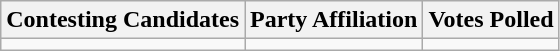<table class="wikitable sortable">
<tr>
<th>Contesting Candidates</th>
<th>Party Affiliation</th>
<th>Votes Polled</th>
</tr>
<tr>
<td></td>
<td></td>
<td></td>
</tr>
</table>
